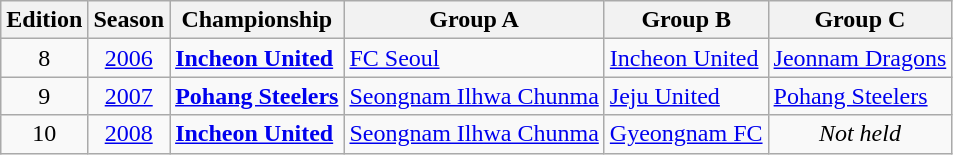<table class="wikitable">
<tr>
<th>Edition</th>
<th>Season</th>
<th>Championship</th>
<th>Group A</th>
<th>Group B</th>
<th>Group C</th>
</tr>
<tr>
<td align="center">8</td>
<td align="center"><a href='#'>2006</a></td>
<td><strong><a href='#'>Incheon United</a></strong></td>
<td><a href='#'>FC Seoul</a></td>
<td><a href='#'>Incheon United</a></td>
<td><a href='#'>Jeonnam Dragons</a></td>
</tr>
<tr>
<td align="center">9</td>
<td align="center"><a href='#'>2007</a></td>
<td><strong><a href='#'>Pohang Steelers</a></strong></td>
<td><a href='#'>Seongnam Ilhwa Chunma</a></td>
<td><a href='#'>Jeju United</a></td>
<td><a href='#'>Pohang Steelers</a></td>
</tr>
<tr>
<td align="center">10</td>
<td align="center"><a href='#'>2008</a></td>
<td><strong><a href='#'>Incheon United</a></strong></td>
<td><a href='#'>Seongnam Ilhwa Chunma</a></td>
<td><a href='#'>Gyeongnam FC</a></td>
<td align="center"><em>Not held</em></td>
</tr>
</table>
